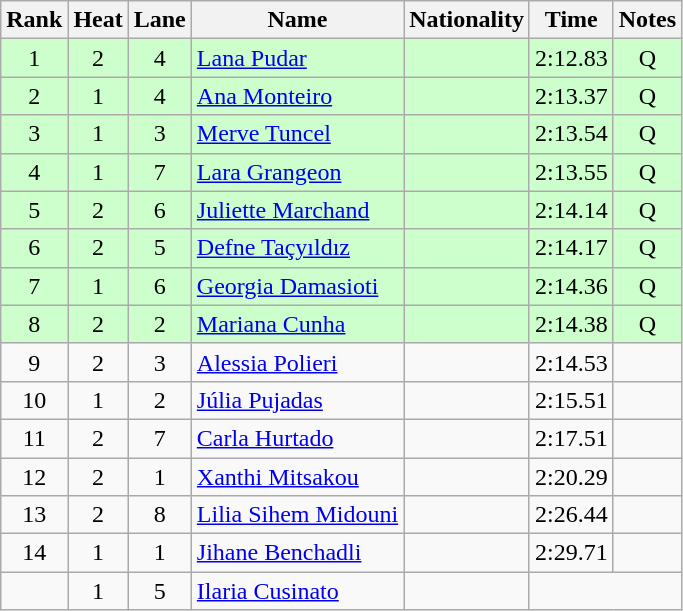<table class="wikitable sortable" style="text-align:center">
<tr>
<th>Rank</th>
<th>Heat</th>
<th>Lane</th>
<th>Name</th>
<th>Nationality</th>
<th>Time</th>
<th>Notes</th>
</tr>
<tr bgcolor=ccffcc>
<td>1</td>
<td>2</td>
<td>4</td>
<td align=left><a href='#'>Lana Pudar</a></td>
<td align=left></td>
<td>2:12.83</td>
<td>Q</td>
</tr>
<tr bgcolor=ccffcc>
<td>2</td>
<td>1</td>
<td>4</td>
<td align=left><a href='#'>Ana Monteiro</a></td>
<td align=left></td>
<td>2:13.37</td>
<td>Q</td>
</tr>
<tr bgcolor=ccffcc>
<td>3</td>
<td>1</td>
<td>3</td>
<td align=left><a href='#'>Merve Tuncel</a></td>
<td align=left></td>
<td>2:13.54</td>
<td>Q</td>
</tr>
<tr bgcolor=ccffcc>
<td>4</td>
<td>1</td>
<td>7</td>
<td align=left><a href='#'>Lara Grangeon</a></td>
<td align=left></td>
<td>2:13.55</td>
<td>Q</td>
</tr>
<tr bgcolor=ccffcc>
<td>5</td>
<td>2</td>
<td>6</td>
<td align=left><a href='#'>Juliette Marchand</a></td>
<td align=left></td>
<td>2:14.14</td>
<td>Q</td>
</tr>
<tr bgcolor=ccffcc>
<td>6</td>
<td>2</td>
<td>5</td>
<td align=left><a href='#'>Defne Taçyıldız</a></td>
<td align=left></td>
<td>2:14.17</td>
<td>Q</td>
</tr>
<tr bgcolor=ccffcc>
<td>7</td>
<td>1</td>
<td>6</td>
<td align=left><a href='#'>Georgia Damasioti</a></td>
<td align=left></td>
<td>2:14.36</td>
<td>Q</td>
</tr>
<tr bgcolor=ccffcc>
<td>8</td>
<td>2</td>
<td>2</td>
<td align=left><a href='#'>Mariana Cunha</a></td>
<td align=left></td>
<td>2:14.38</td>
<td>Q</td>
</tr>
<tr>
<td>9</td>
<td>2</td>
<td>3</td>
<td align=left><a href='#'>Alessia Polieri</a></td>
<td align=left></td>
<td>2:14.53</td>
<td></td>
</tr>
<tr>
<td>10</td>
<td>1</td>
<td>2</td>
<td align=left><a href='#'>Júlia Pujadas</a></td>
<td align=left></td>
<td>2:15.51</td>
<td></td>
</tr>
<tr>
<td>11</td>
<td>2</td>
<td>7</td>
<td align=left><a href='#'>Carla Hurtado</a></td>
<td align=left></td>
<td>2:17.51</td>
<td></td>
</tr>
<tr>
<td>12</td>
<td>2</td>
<td>1</td>
<td align=left><a href='#'>Xanthi Mitsakou</a></td>
<td align=left></td>
<td>2:20.29</td>
<td></td>
</tr>
<tr>
<td>13</td>
<td>2</td>
<td>8</td>
<td align=left><a href='#'>Lilia Sihem Midouni</a></td>
<td align=left></td>
<td>2:26.44</td>
<td></td>
</tr>
<tr>
<td>14</td>
<td>1</td>
<td>1</td>
<td align=left><a href='#'>Jihane Benchadli</a></td>
<td align=left></td>
<td>2:29.71</td>
<td></td>
</tr>
<tr>
<td></td>
<td>1</td>
<td>5</td>
<td align=left><a href='#'>Ilaria Cusinato</a></td>
<td align=left></td>
<td colspan=2></td>
</tr>
</table>
